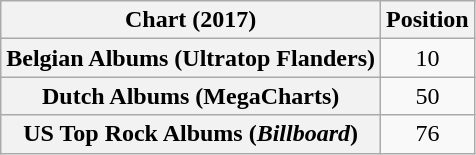<table class="wikitable sortable plainrowheaders" style="text-align:center">
<tr>
<th scope="col">Chart (2017)</th>
<th scope="col">Position</th>
</tr>
<tr>
<th scope="row">Belgian Albums (Ultratop Flanders)</th>
<td>10</td>
</tr>
<tr>
<th scope="row">Dutch Albums (MegaCharts)</th>
<td>50</td>
</tr>
<tr>
<th scope="row">US Top Rock Albums (<em>Billboard</em>)</th>
<td>76</td>
</tr>
</table>
